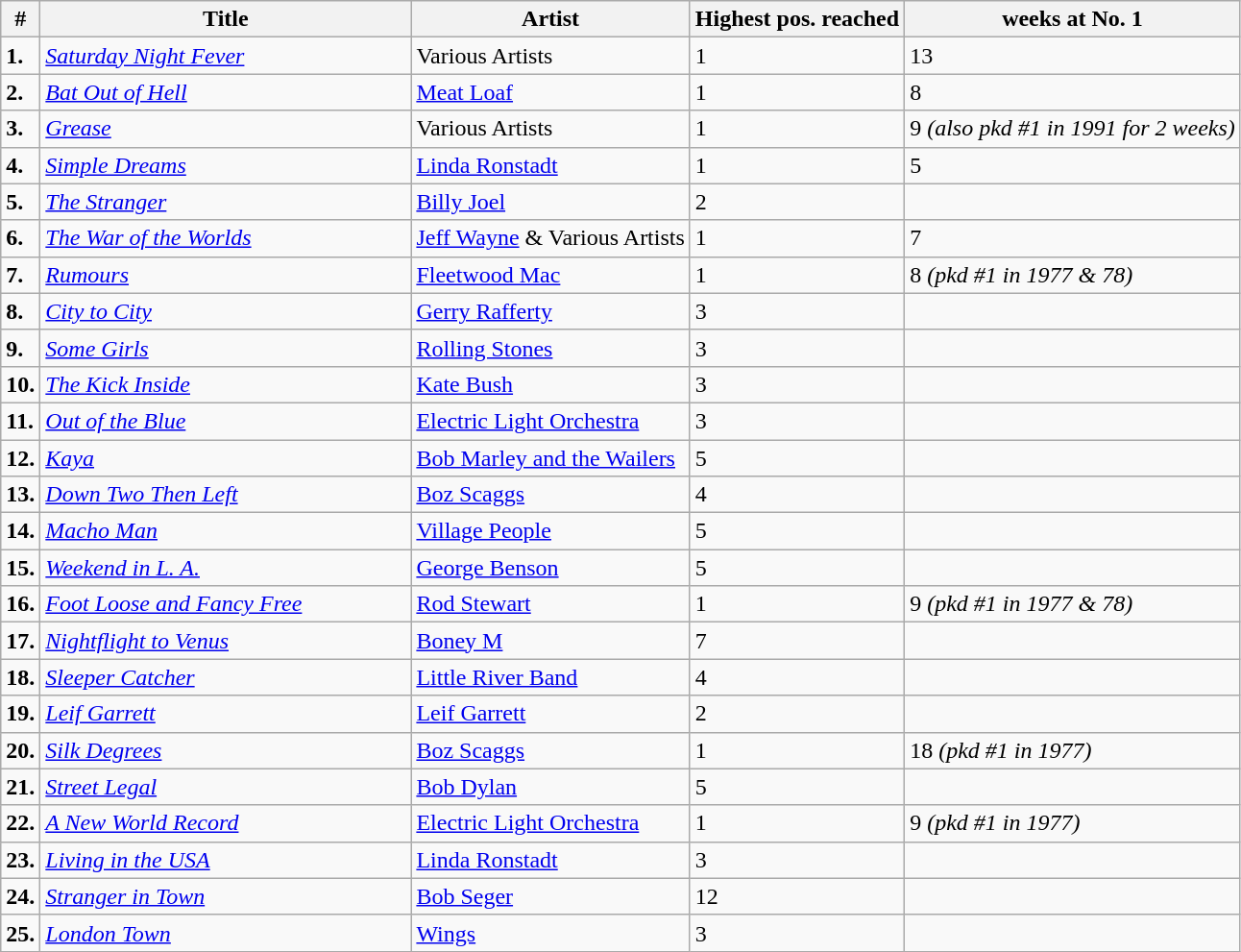<table class="wikitable">
<tr>
<th>#</th>
<th width="250">Title</th>
<th>Artist</th>
<th>Highest pos. reached</th>
<th>weeks at No. 1</th>
</tr>
<tr>
<td><strong>1.</strong></td>
<td><em><a href='#'>Saturday Night Fever</a></em></td>
<td>Various Artists</td>
<td>1</td>
<td>13</td>
</tr>
<tr>
<td><strong>2.</strong></td>
<td><em><a href='#'>Bat Out of Hell</a></em></td>
<td><a href='#'>Meat Loaf</a></td>
<td>1</td>
<td>8</td>
</tr>
<tr>
<td><strong>3.</strong></td>
<td><em><a href='#'>Grease</a></em></td>
<td>Various Artists</td>
<td>1</td>
<td>9 <em>(also pkd #1 in 1991 for 2 weeks)</em></td>
</tr>
<tr>
<td><strong>4.</strong></td>
<td><em><a href='#'>Simple Dreams</a></em></td>
<td><a href='#'>Linda Ronstadt</a></td>
<td>1</td>
<td>5</td>
</tr>
<tr>
<td><strong>5.</strong></td>
<td><em><a href='#'>The Stranger</a></em></td>
<td><a href='#'>Billy Joel</a></td>
<td>2</td>
<td></td>
</tr>
<tr>
<td><strong>6.</strong></td>
<td><em><a href='#'>The War of the Worlds</a></em></td>
<td><a href='#'>Jeff Wayne</a> & Various Artists</td>
<td>1</td>
<td>7</td>
</tr>
<tr>
<td><strong>7.</strong></td>
<td><em><a href='#'>Rumours</a></em></td>
<td><a href='#'>Fleetwood Mac</a></td>
<td>1</td>
<td>8 <em>(pkd #1 in 1977 & 78)</em></td>
</tr>
<tr>
<td><strong>8.</strong></td>
<td><em><a href='#'>City to City</a></em></td>
<td><a href='#'>Gerry Rafferty</a></td>
<td>3</td>
<td></td>
</tr>
<tr>
<td><strong>9.</strong></td>
<td><em><a href='#'>Some Girls</a></em></td>
<td><a href='#'>Rolling Stones</a></td>
<td>3</td>
<td></td>
</tr>
<tr>
<td><strong>10.</strong></td>
<td><em><a href='#'>The Kick Inside</a></em></td>
<td><a href='#'>Kate Bush</a></td>
<td>3</td>
<td></td>
</tr>
<tr>
<td><strong>11.</strong></td>
<td><em><a href='#'>Out of the Blue</a></em></td>
<td><a href='#'>Electric Light Orchestra</a></td>
<td>3</td>
<td></td>
</tr>
<tr>
<td><strong>12.</strong></td>
<td><em><a href='#'>Kaya</a></em></td>
<td><a href='#'>Bob Marley and the Wailers</a></td>
<td>5</td>
<td></td>
</tr>
<tr>
<td><strong>13.</strong></td>
<td><em><a href='#'>Down Two Then Left</a></em></td>
<td><a href='#'>Boz Scaggs</a></td>
<td>4</td>
<td></td>
</tr>
<tr>
<td><strong>14.</strong></td>
<td><em><a href='#'>Macho Man</a></em></td>
<td><a href='#'>Village People</a></td>
<td>5</td>
<td></td>
</tr>
<tr>
<td><strong>15.</strong></td>
<td><em><a href='#'>Weekend in L. A.</a></em></td>
<td><a href='#'>George Benson</a></td>
<td>5</td>
<td></td>
</tr>
<tr>
<td><strong>16.</strong></td>
<td><em><a href='#'>Foot Loose and Fancy Free</a></em></td>
<td><a href='#'>Rod Stewart</a></td>
<td>1</td>
<td>9 <em>(pkd #1 in 1977 & 78)</em></td>
</tr>
<tr>
<td><strong>17.</strong></td>
<td><em><a href='#'>Nightflight to Venus</a></em></td>
<td><a href='#'>Boney M</a></td>
<td>7</td>
<td></td>
</tr>
<tr>
<td><strong>18.</strong></td>
<td><em><a href='#'>Sleeper Catcher</a></em></td>
<td><a href='#'>Little River Band</a></td>
<td>4</td>
<td></td>
</tr>
<tr>
<td><strong>19.</strong></td>
<td><em><a href='#'>Leif Garrett</a></em></td>
<td><a href='#'>Leif Garrett</a></td>
<td>2</td>
<td></td>
</tr>
<tr>
<td><strong>20.</strong></td>
<td><em><a href='#'>Silk Degrees</a></em></td>
<td><a href='#'>Boz Scaggs</a></td>
<td>1</td>
<td>18 <em>(pkd #1 in 1977)</em></td>
</tr>
<tr>
<td><strong>21.</strong></td>
<td><em><a href='#'>Street Legal</a></em></td>
<td><a href='#'>Bob Dylan</a></td>
<td>5</td>
<td></td>
</tr>
<tr>
<td><strong>22.</strong></td>
<td><em><a href='#'>A New World Record</a></em></td>
<td><a href='#'>Electric Light Orchestra</a></td>
<td>1</td>
<td>9 <em>(pkd #1 in 1977)</em></td>
</tr>
<tr>
<td><strong>23.</strong></td>
<td><em><a href='#'>Living in the USA</a></em></td>
<td><a href='#'>Linda Ronstadt</a></td>
<td>3</td>
<td></td>
</tr>
<tr>
<td><strong>24.</strong></td>
<td><em><a href='#'>Stranger in Town</a></em></td>
<td><a href='#'>Bob Seger</a></td>
<td>12</td>
<td></td>
</tr>
<tr>
<td><strong>25.</strong></td>
<td><em><a href='#'>London Town</a></em></td>
<td><a href='#'>Wings</a></td>
<td>3</td>
<td></td>
</tr>
</table>
